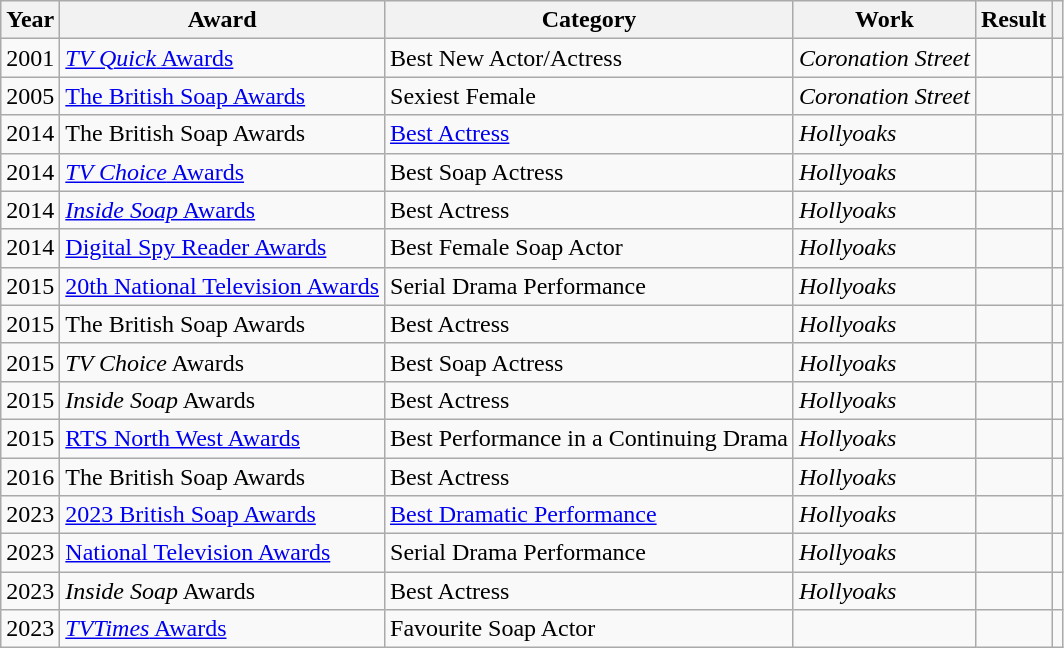<table class="wikitable sortable">
<tr>
<th>Year</th>
<th>Award</th>
<th>Category</th>
<th>Work</th>
<th>Result</th>
<th scope=col class=unsortable></th>
</tr>
<tr>
<td>2001</td>
<td><a href='#'><em>TV Quick</em> Awards</a></td>
<td>Best New Actor/Actress</td>
<td><em>Coronation Street</em></td>
<td></td>
<td align="center"></td>
</tr>
<tr>
<td>2005</td>
<td><a href='#'>The British Soap Awards</a></td>
<td>Sexiest Female</td>
<td><em>Coronation Street</em></td>
<td></td>
<td align="center"></td>
</tr>
<tr>
<td>2014</td>
<td>The British Soap Awards</td>
<td><a href='#'>Best Actress</a></td>
<td><em>Hollyoaks</em></td>
<td></td>
<td align="center"></td>
</tr>
<tr>
<td>2014</td>
<td><a href='#'><em>TV Choice</em> Awards</a></td>
<td>Best Soap Actress</td>
<td><em>Hollyoaks</em></td>
<td></td>
<td align="center"></td>
</tr>
<tr>
<td>2014</td>
<td><a href='#'><em>Inside Soap</em> Awards</a></td>
<td>Best Actress</td>
<td><em>Hollyoaks</em></td>
<td></td>
<td align="center"></td>
</tr>
<tr>
<td>2014</td>
<td><a href='#'>Digital Spy Reader Awards</a></td>
<td>Best Female Soap Actor</td>
<td><em>Hollyoaks</em></td>
<td></td>
<td align="center"></td>
</tr>
<tr>
<td>2015</td>
<td><a href='#'>20th National Television Awards</a></td>
<td>Serial Drama Performance</td>
<td><em>Hollyoaks</em></td>
<td></td>
<td align="center"></td>
</tr>
<tr>
<td>2015</td>
<td>The British Soap Awards</td>
<td>Best Actress</td>
<td><em>Hollyoaks</em></td>
<td></td>
<td align="center"></td>
</tr>
<tr>
<td>2015</td>
<td><em>TV Choice</em> Awards</td>
<td>Best Soap Actress</td>
<td><em>Hollyoaks</em></td>
<td></td>
<td align="center"></td>
</tr>
<tr>
<td>2015</td>
<td><em>Inside Soap</em> Awards</td>
<td>Best Actress</td>
<td><em>Hollyoaks</em></td>
<td></td>
<td align="center"></td>
</tr>
<tr>
<td>2015</td>
<td><a href='#'>RTS North West Awards</a></td>
<td>Best Performance in a Continuing Drama</td>
<td><em>Hollyoaks</em></td>
<td></td>
<td align="center"></td>
</tr>
<tr>
<td>2016</td>
<td>The British Soap Awards</td>
<td>Best Actress</td>
<td><em>Hollyoaks</em></td>
<td></td>
<td align="center"></td>
</tr>
<tr>
<td>2023</td>
<td><a href='#'>2023 British Soap Awards</a></td>
<td><a href='#'>Best Dramatic Performance</a></td>
<td><em>Hollyoaks</em></td>
<td></td>
<td align="center"></td>
</tr>
<tr>
<td>2023</td>
<td><a href='#'>National Television Awards</a></td>
<td>Serial Drama Performance</td>
<td><em>Hollyoaks</em></td>
<td></td>
<td align="center"></td>
</tr>
<tr>
<td>2023</td>
<td><em>Inside Soap</em> Awards</td>
<td>Best Actress</td>
<td><em>Hollyoaks</em></td>
<td></td>
<td align="center"></td>
</tr>
<tr>
<td>2023</td>
<td><a href='#'><em>TVTimes</em> Awards</a></td>
<td>Favourite Soap Actor</td>
<td></td>
<td align="center"></td>
</tr>
</table>
